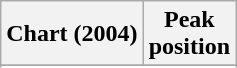<table class="wikitable sortable plainrowheaders" style="text-align:center;">
<tr>
<th scope="col">Chart (2004)</th>
<th scope="col">Peak<br>position</th>
</tr>
<tr>
</tr>
<tr>
</tr>
<tr>
</tr>
<tr>
</tr>
</table>
